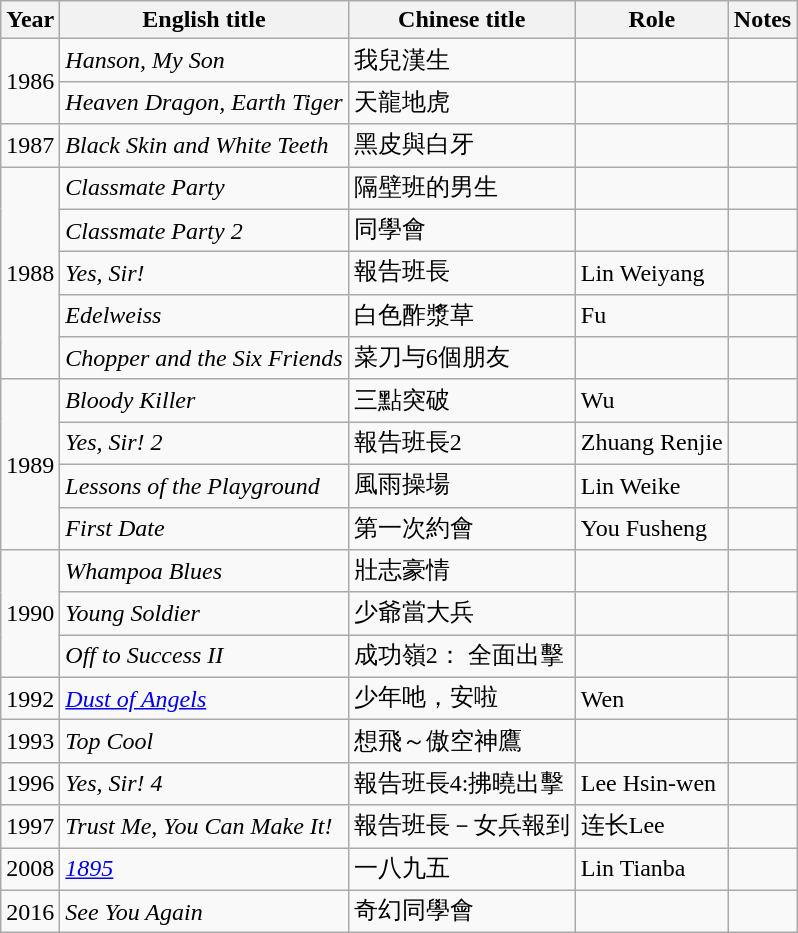<table class="wikitable sortable">
<tr>
<th>Year</th>
<th>English title</th>
<th>Chinese title</th>
<th>Role</th>
<th class="unsortable">Notes</th>
</tr>
<tr>
<td rowspan=2>1986</td>
<td><em>Hanson, My Son</em></td>
<td>我兒漢生</td>
<td></td>
<td></td>
</tr>
<tr>
<td><em>Heaven Dragon, Earth Tiger</em></td>
<td>天龍地虎</td>
<td></td>
<td></td>
</tr>
<tr>
<td>1987</td>
<td><em>Black Skin and White Teeth</em></td>
<td>黑皮與白牙</td>
<td></td>
<td></td>
</tr>
<tr>
<td rowspan=5>1988</td>
<td><em>Classmate Party</em></td>
<td>隔壁班的男生</td>
<td></td>
<td></td>
</tr>
<tr>
<td><em>Classmate Party 2</em></td>
<td>同學會</td>
<td></td>
<td></td>
</tr>
<tr>
<td><em>Yes, Sir!</em></td>
<td>報告班長</td>
<td>Lin Weiyang</td>
<td></td>
</tr>
<tr>
<td><em>Edelweiss</em></td>
<td>白色酢漿草</td>
<td>Fu</td>
<td></td>
</tr>
<tr>
<td><em>Chopper and the Six Friends</em></td>
<td>菜刀与6個朋友</td>
<td></td>
<td></td>
</tr>
<tr>
<td rowspan=4>1989</td>
<td><em>Bloody Killer</em></td>
<td>三點突破</td>
<td>Wu</td>
<td></td>
</tr>
<tr>
<td><em>Yes, Sir! 2</em></td>
<td>報告班長2</td>
<td>Zhuang Renjie</td>
<td></td>
</tr>
<tr>
<td><em>Lessons of the Playground</em></td>
<td>風雨操場</td>
<td>Lin Weike</td>
<td></td>
</tr>
<tr>
<td><em>First Date</em></td>
<td>第一次約會</td>
<td>You Fusheng</td>
<td></td>
</tr>
<tr>
<td rowspan=3>1990</td>
<td><em>Whampoa Blues</em></td>
<td>壯志豪情</td>
<td></td>
<td></td>
</tr>
<tr>
<td><em>Young Soldier</em></td>
<td>少爺當大兵</td>
<td></td>
<td></td>
</tr>
<tr>
<td><em>Off to Success II</em></td>
<td>成功嶺2： 全面出擊</td>
<td></td>
<td></td>
</tr>
<tr>
<td>1992</td>
<td><em><a href='#'>Dust of Angels</a></em></td>
<td>少年吔，安啦</td>
<td>Wen</td>
<td></td>
</tr>
<tr>
<td>1993</td>
<td><em>Top Cool</em></td>
<td>想飛～傲空神鷹</td>
<td></td>
<td></td>
</tr>
<tr>
<td>1996</td>
<td><em>Yes, Sir! 4</em></td>
<td>報告班長4:拂曉出擊</td>
<td>Lee Hsin-wen</td>
<td></td>
</tr>
<tr>
<td>1997</td>
<td><em>Trust Me, You Can Make It!</em></td>
<td>報告班長－女兵報到</td>
<td>连长Lee</td>
<td></td>
</tr>
<tr>
<td>2008</td>
<td><em><a href='#'>1895</a></em></td>
<td>一八九五</td>
<td>Lin Tianba</td>
<td></td>
</tr>
<tr>
<td>2016</td>
<td><em>See You Again</em></td>
<td>奇幻同學會</td>
<td></td>
<td></td>
</tr>
</table>
